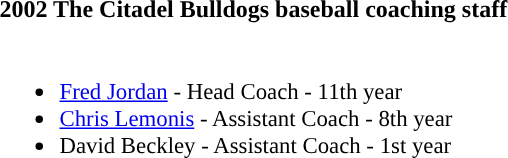<table class="toccolours" style="text-align: left;">
<tr>
<th colspan="9">2002 The Citadel Bulldogs baseball coaching staff</th>
</tr>
<tr>
<td style="font-size: 95%;" valign="top"><br><ul><li><a href='#'>Fred Jordan</a> - Head Coach - 11th year</li><li><a href='#'>Chris Lemonis</a> - Assistant Coach - 8th year</li><li>David Beckley - Assistant Coach - 1st year</li></ul></td>
</tr>
</table>
